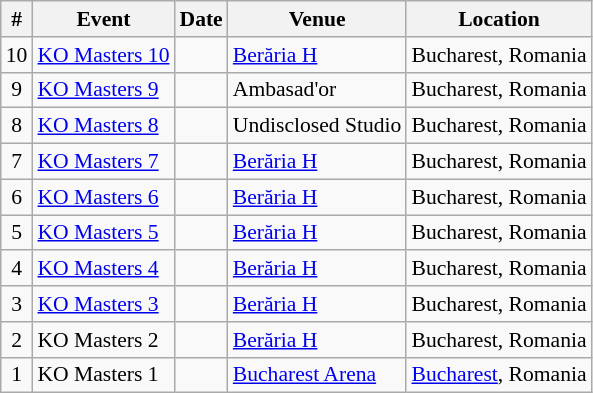<table id="Past events"  class="sortable wikitable succession-box" style="font-size:90%;">
<tr>
<th scope="col">#</th>
<th scope="col">Event</th>
<th scope="col">Date</th>
<th scope="col">Venue</th>
<th scope="col">Location</th>
</tr>
<tr>
<td align=center>10</td>
<td><a href='#'>KO Masters 10</a></td>
<td></td>
<td><a href='#'>Berăria H</a></td>
<td>Bucharest, Romania</td>
</tr>
<tr>
<td align=center>9</td>
<td><a href='#'>KO Masters 9</a></td>
<td></td>
<td>Ambasad'or</td>
<td>Bucharest, Romania</td>
</tr>
<tr>
<td align=center>8</td>
<td><a href='#'>KO Masters 8</a></td>
<td></td>
<td>Undisclosed Studio</td>
<td>Bucharest, Romania</td>
</tr>
<tr>
<td align=center>7</td>
<td><a href='#'>KO Masters 7</a></td>
<td></td>
<td><a href='#'>Berăria H</a></td>
<td>Bucharest, Romania</td>
</tr>
<tr>
<td align=center>6</td>
<td><a href='#'>KO Masters 6</a></td>
<td></td>
<td><a href='#'>Berăria H</a></td>
<td>Bucharest, Romania</td>
</tr>
<tr>
<td align=center>5</td>
<td><a href='#'>KO Masters 5</a></td>
<td></td>
<td><a href='#'>Berăria H</a></td>
<td>Bucharest, Romania</td>
</tr>
<tr>
<td align=center>4</td>
<td><a href='#'>KO Masters 4</a></td>
<td></td>
<td><a href='#'>Berăria H</a></td>
<td>Bucharest, Romania</td>
</tr>
<tr>
<td align=center>3</td>
<td><a href='#'>KO Masters 3</a></td>
<td></td>
<td><a href='#'>Berăria H</a></td>
<td>Bucharest, Romania</td>
</tr>
<tr>
<td align=center>2</td>
<td>KO Masters 2</td>
<td></td>
<td><a href='#'>Berăria H</a></td>
<td>Bucharest, Romania</td>
</tr>
<tr>
<td align=center>1</td>
<td>KO Masters 1</td>
<td></td>
<td><a href='#'>Bucharest Arena</a></td>
<td><a href='#'>Bucharest</a>, Romania</td>
</tr>
</table>
